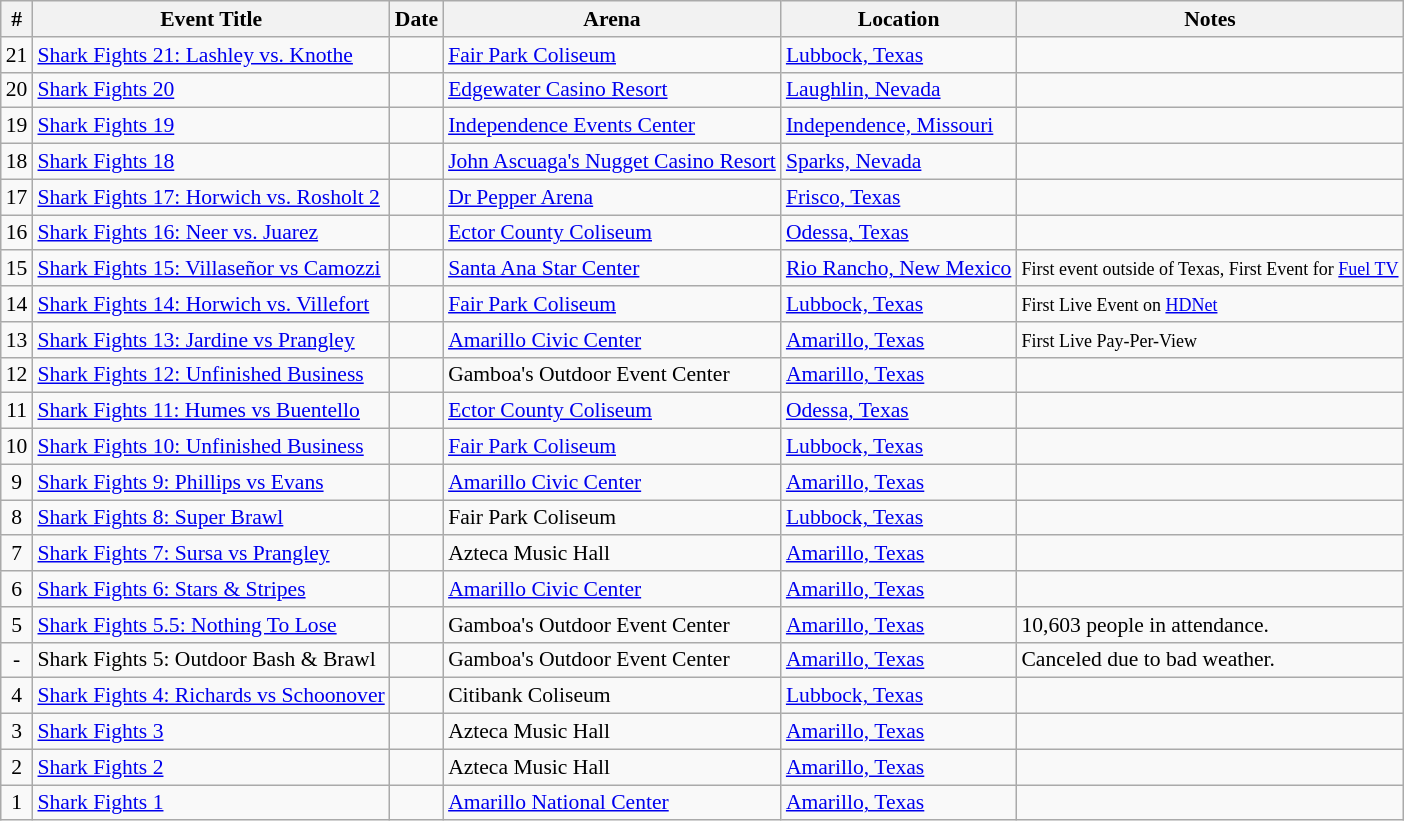<table class="sortable wikitable succession-box" style="font-size:90%;">
<tr>
<th scope="col">#</th>
<th scope="col">Event Title</th>
<th scope="col">Date</th>
<th scope="col">Arena</th>
<th scope="col">Location</th>
<th scope="col">Notes</th>
</tr>
<tr>
<td align=center>21</td>
<td><a href='#'>Shark Fights 21: Lashley vs. Knothe</a></td>
<td></td>
<td><a href='#'>Fair Park Coliseum</a></td>
<td><a href='#'>Lubbock, Texas</a></td>
<td></td>
</tr>
<tr>
<td align=center>20</td>
<td><a href='#'>Shark Fights 20</a></td>
<td></td>
<td><a href='#'>Edgewater Casino Resort</a></td>
<td><a href='#'>Laughlin, Nevada</a></td>
<td></td>
</tr>
<tr>
<td align=center>19</td>
<td><a href='#'>Shark Fights 19</a></td>
<td></td>
<td><a href='#'>Independence Events Center</a></td>
<td><a href='#'>Independence, Missouri</a></td>
<td></td>
</tr>
<tr>
<td align=center>18</td>
<td><a href='#'>Shark Fights 18</a></td>
<td></td>
<td><a href='#'>John Ascuaga's Nugget Casino Resort</a></td>
<td><a href='#'>Sparks, Nevada</a></td>
<td></td>
</tr>
<tr>
<td align=center>17</td>
<td><a href='#'>Shark Fights 17: Horwich vs. Rosholt 2</a></td>
<td></td>
<td><a href='#'>Dr Pepper Arena</a></td>
<td><a href='#'>Frisco, Texas</a></td>
<td></td>
</tr>
<tr>
<td align=center>16</td>
<td><a href='#'>Shark Fights 16: Neer vs. Juarez</a></td>
<td></td>
<td><a href='#'>Ector County Coliseum</a></td>
<td><a href='#'>Odessa, Texas</a></td>
<td></td>
</tr>
<tr>
<td align=center>15</td>
<td><a href='#'>Shark Fights 15: Villaseñor vs Camozzi</a></td>
<td></td>
<td><a href='#'>Santa Ana Star Center</a></td>
<td><a href='#'>Rio Rancho, New Mexico</a></td>
<td><small>First event outside of Texas, First Event for <a href='#'>Fuel TV</a></small></td>
</tr>
<tr>
<td align=center>14</td>
<td><a href='#'>Shark Fights 14: Horwich vs. Villefort</a></td>
<td></td>
<td><a href='#'>Fair Park Coliseum</a></td>
<td><a href='#'>Lubbock, Texas</a></td>
<td><small>First Live Event on <a href='#'>HDNet</a></small></td>
</tr>
<tr>
<td align=center>13</td>
<td><a href='#'>Shark Fights 13: Jardine vs Prangley</a></td>
<td></td>
<td><a href='#'>Amarillo Civic Center</a></td>
<td><a href='#'>Amarillo, Texas</a></td>
<td><small>First Live Pay-Per-View</small></td>
</tr>
<tr>
<td align=center>12</td>
<td><a href='#'>Shark Fights 12: Unfinished Business</a></td>
<td></td>
<td>Gamboa's Outdoor Event Center</td>
<td><a href='#'>Amarillo, Texas</a></td>
<td></td>
</tr>
<tr>
<td align=center>11</td>
<td><a href='#'>Shark Fights 11: Humes vs Buentello</a></td>
<td></td>
<td><a href='#'>Ector County Coliseum</a></td>
<td><a href='#'>Odessa, Texas</a></td>
<td></td>
</tr>
<tr>
<td align=center>10</td>
<td><a href='#'>Shark Fights 10: Unfinished Business</a></td>
<td></td>
<td><a href='#'>Fair Park Coliseum</a></td>
<td><a href='#'>Lubbock, Texas</a></td>
<td></td>
</tr>
<tr>
<td align=center>9</td>
<td><a href='#'>Shark Fights 9: Phillips vs Evans</a></td>
<td></td>
<td><a href='#'>Amarillo Civic Center</a></td>
<td><a href='#'>Amarillo, Texas</a></td>
<td></td>
</tr>
<tr>
<td align=center>8</td>
<td><a href='#'>Shark Fights 8: Super Brawl</a></td>
<td></td>
<td>Fair Park Coliseum</td>
<td><a href='#'>Lubbock, Texas</a></td>
<td></td>
</tr>
<tr>
<td align=center>7</td>
<td><a href='#'>Shark Fights 7: Sursa vs Prangley</a></td>
<td></td>
<td>Azteca Music Hall</td>
<td><a href='#'>Amarillo, Texas</a></td>
<td></td>
</tr>
<tr>
<td align=center>6</td>
<td><a href='#'>Shark Fights 6: Stars & Stripes</a></td>
<td></td>
<td><a href='#'>Amarillo Civic Center</a></td>
<td><a href='#'>Amarillo, Texas</a></td>
<td></td>
</tr>
<tr>
<td align=center>5</td>
<td><a href='#'>Shark Fights 5.5: Nothing To Lose</a></td>
<td></td>
<td>Gamboa's Outdoor Event Center</td>
<td><a href='#'>Amarillo, Texas</a></td>
<td>10,603 people in attendance.</td>
</tr>
<tr>
<td align=center>-</td>
<td>Shark Fights 5: Outdoor Bash & Brawl</td>
<td></td>
<td>Gamboa's Outdoor Event Center</td>
<td><a href='#'>Amarillo, Texas</a></td>
<td>Canceled due to bad weather.</td>
</tr>
<tr>
<td align=center>4</td>
<td><a href='#'>Shark Fights 4: Richards vs Schoonover</a></td>
<td></td>
<td>Citibank Coliseum</td>
<td><a href='#'>Lubbock, Texas</a></td>
<td></td>
</tr>
<tr>
<td align=center>3</td>
<td><a href='#'>Shark Fights 3</a></td>
<td></td>
<td>Azteca Music Hall</td>
<td><a href='#'>Amarillo, Texas</a></td>
<td></td>
</tr>
<tr>
<td align=center>2</td>
<td><a href='#'>Shark Fights 2</a></td>
<td></td>
<td>Azteca Music Hall</td>
<td><a href='#'>Amarillo, Texas</a></td>
<td></td>
</tr>
<tr>
<td align=center>1</td>
<td><a href='#'>Shark Fights 1</a></td>
<td></td>
<td><a href='#'>Amarillo National Center</a></td>
<td><a href='#'>Amarillo, Texas</a></td>
<td></td>
</tr>
</table>
